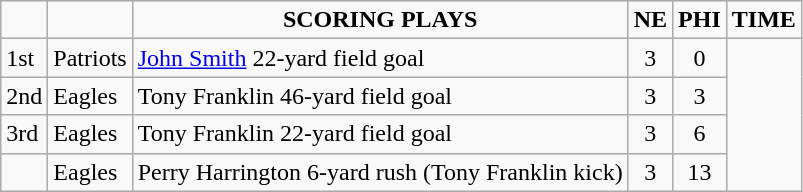<table class="wikitable">
<tr align="center">
<td></td>
<td></td>
<td><strong>SCORING PLAYS</strong></td>
<td><strong>NE</strong></td>
<td><strong>PHI</strong></td>
<td><strong>TIME</strong></td>
</tr>
<tr>
<td>1st</td>
<td>Patriots</td>
<td><a href='#'>John Smith</a> 22-yard field goal</td>
<td align="center">3</td>
<td align="center">0</td>
</tr>
<tr>
<td>2nd</td>
<td>Eagles</td>
<td>Tony Franklin 46-yard field goal</td>
<td align="center">3</td>
<td align="center">3</td>
</tr>
<tr>
<td>3rd</td>
<td>Eagles</td>
<td>Tony Franklin 22-yard field goal</td>
<td align="center">3</td>
<td align="center">6</td>
</tr>
<tr>
<td></td>
<td>Eagles</td>
<td>Perry Harrington 6-yard rush (Tony Franklin kick)</td>
<td align="center">3</td>
<td align="center">13</td>
</tr>
</table>
